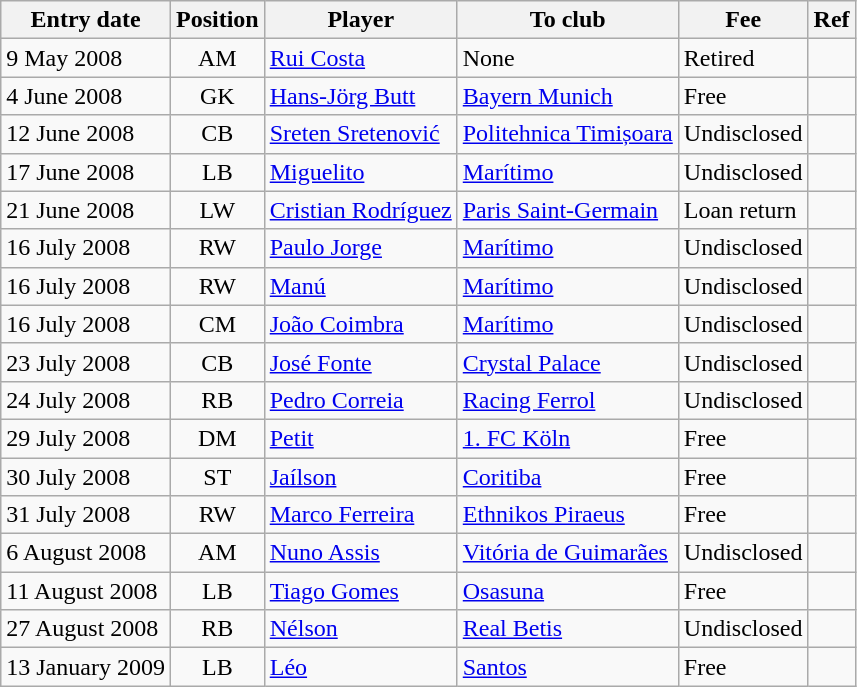<table class="wikitable sortable">
<tr>
<th>Entry date</th>
<th>Position</th>
<th>Player</th>
<th>To club</th>
<th>Fee</th>
<th>Ref</th>
</tr>
<tr>
<td>9 May 2008</td>
<td style="text-align:center;">AM</td>
<td style="text-align:left;"><a href='#'>Rui Costa</a></td>
<td style="text-align:left;">None</td>
<td>Retired</td>
<td></td>
</tr>
<tr>
<td>4 June 2008</td>
<td style="text-align:center;">GK</td>
<td style="text-align:left;"><a href='#'>Hans-Jörg Butt</a></td>
<td style="text-align:left;"><a href='#'>Bayern Munich</a></td>
<td>Free</td>
<td></td>
</tr>
<tr>
<td>12 June 2008</td>
<td style="text-align:center;">CB</td>
<td style="text-align:left;"><a href='#'>Sreten Sretenović</a></td>
<td style="text-align:left;"><a href='#'>Politehnica Timișoara</a></td>
<td>Undisclosed</td>
<td></td>
</tr>
<tr>
<td>17 June 2008</td>
<td style="text-align:center;">LB</td>
<td style="text-align:left;"><a href='#'>Miguelito</a></td>
<td style="text-align:left;"><a href='#'>Marítimo</a></td>
<td>Undisclosed</td>
<td></td>
</tr>
<tr>
<td>21 June 2008</td>
<td style="text-align:center;">LW</td>
<td style="text-align:left;"><a href='#'>Cristian Rodríguez</a></td>
<td style="text-align:left;"><a href='#'>Paris Saint-Germain</a></td>
<td>Loan return</td>
<td></td>
</tr>
<tr>
<td>16 July 2008</td>
<td style="text-align:center;">RW</td>
<td style="text-align:left;"><a href='#'>Paulo Jorge</a></td>
<td style="text-align:left;"><a href='#'>Marítimo</a></td>
<td>Undisclosed</td>
<td></td>
</tr>
<tr>
<td>16 July 2008</td>
<td style="text-align:center;">RW</td>
<td style="text-align:left;"><a href='#'>Manú</a></td>
<td style="text-align:left;"><a href='#'>Marítimo</a></td>
<td>Undisclosed</td>
<td></td>
</tr>
<tr>
<td>16 July 2008</td>
<td style="text-align:center;">CM</td>
<td style="text-align:left;"><a href='#'>João Coimbra</a></td>
<td style="text-align:left;"><a href='#'>Marítimo</a></td>
<td>Undisclosed</td>
<td></td>
</tr>
<tr>
<td>23 July 2008</td>
<td style="text-align:center;">CB</td>
<td style="text-align:left;"><a href='#'>José Fonte</a></td>
<td style="text-align:left;"><a href='#'>Crystal Palace</a></td>
<td>Undisclosed</td>
<td></td>
</tr>
<tr>
<td>24 July 2008</td>
<td style="text-align:center;">RB</td>
<td style="text-align:left;"><a href='#'>Pedro Correia</a></td>
<td style="text-align:left;"><a href='#'>Racing Ferrol</a></td>
<td>Undisclosed</td>
<td></td>
</tr>
<tr>
<td>29 July 2008</td>
<td style="text-align:center;">DM</td>
<td style="text-align:left;"><a href='#'>Petit</a></td>
<td style="text-align:left;"><a href='#'>1. FC Köln</a></td>
<td>Free</td>
<td></td>
</tr>
<tr>
<td>30 July 2008</td>
<td style="text-align:center;">ST</td>
<td style="text-align:left;"><a href='#'>Jaílson</a></td>
<td style="text-align:left;"><a href='#'>Coritiba</a></td>
<td>Free</td>
<td></td>
</tr>
<tr>
<td>31 July 2008</td>
<td style="text-align:center;">RW</td>
<td style="text-align:left;"><a href='#'>Marco Ferreira</a></td>
<td style="text-align:left;"><a href='#'>Ethnikos Piraeus</a></td>
<td>Free</td>
<td></td>
</tr>
<tr>
<td>6 August 2008</td>
<td style="text-align:center;">AM</td>
<td style="text-align:left;"><a href='#'>Nuno Assis</a></td>
<td style="text-align:left;"><a href='#'>Vitória de Guimarães</a></td>
<td>Undisclosed</td>
<td></td>
</tr>
<tr>
<td>11 August 2008</td>
<td style="text-align:center;">LB</td>
<td style="text-align:left;"><a href='#'>Tiago Gomes</a></td>
<td style="text-align:left;"><a href='#'>Osasuna</a></td>
<td>Free</td>
<td></td>
</tr>
<tr>
<td>27 August 2008</td>
<td style="text-align:center;">RB</td>
<td style="text-align:left;"><a href='#'>Nélson</a></td>
<td style="text-align:left;"><a href='#'>Real Betis</a></td>
<td>Undisclosed</td>
<td></td>
</tr>
<tr>
<td>13 January 2009</td>
<td style="text-align:center;">LB</td>
<td style="text-align:left;"><a href='#'>Léo</a></td>
<td style="text-align:left;"><a href='#'>Santos</a></td>
<td>Free</td>
<td></td>
</tr>
</table>
